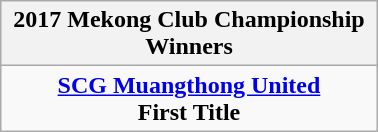<table class="wikitable" style="text-align: center; margin: 0 auto; width: 20%">
<tr>
<th>2017 Mekong Club Championship<br>Winners</th>
</tr>
<tr>
<td align="center"><strong><a href='#'>SCG Muangthong United</a></strong><br><strong>First Title</strong></td>
</tr>
</table>
